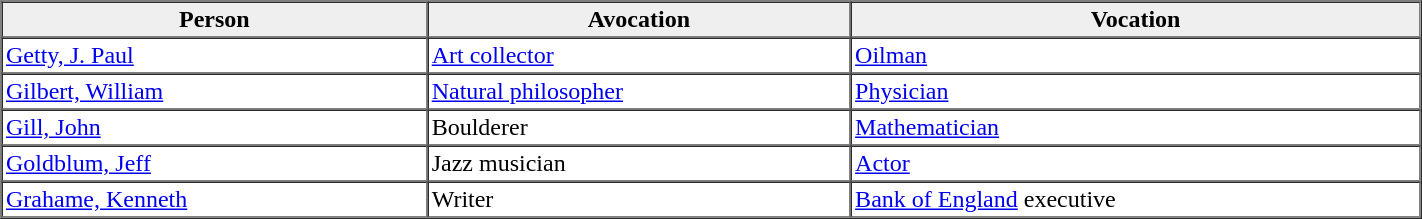<table border=1 cellpadding=2 cellspacing=0 width=75%>
<tr style="background:#efefef">
<th width=30%>Person</th>
<th>Avocation</th>
<th>Vocation</th>
</tr>
<tr>
<td><a href='#'>Getty, J. Paul</a></td>
<td><a href='#'>Art collector</a></td>
<td><a href='#'>Oilman</a></td>
</tr>
<tr>
<td><a href='#'>Gilbert, William</a></td>
<td><a href='#'>Natural philosopher</a></td>
<td><a href='#'>Physician</a></td>
</tr>
<tr>
<td><a href='#'>Gill, John</a></td>
<td>Boulderer</td>
<td><a href='#'>Mathematician</a></td>
</tr>
<tr>
<td><a href='#'>Goldblum, Jeff</a></td>
<td>Jazz musician</td>
<td><a href='#'>Actor</a></td>
</tr>
<tr>
<td><a href='#'>Grahame, Kenneth</a></td>
<td>Writer</td>
<td><a href='#'>Bank of England</a> executive</td>
</tr>
</table>
